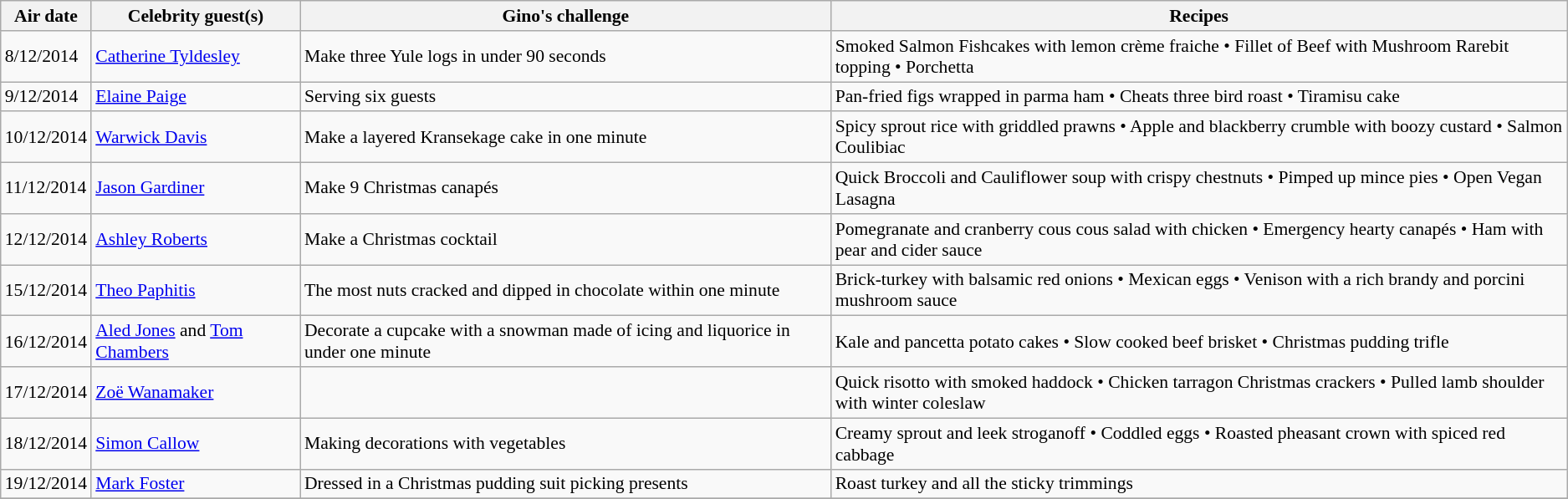<table class="wikitable" style="font-size:90%;">
<tr>
<th>Air date</th>
<th>Celebrity guest(s)</th>
<th>Gino's challenge</th>
<th>Recipes</th>
</tr>
<tr>
<td>8/12/2014</td>
<td><a href='#'>Catherine Tyldesley</a></td>
<td>Make three Yule logs in under 90 seconds</td>
<td>Smoked Salmon Fishcakes with lemon crème fraiche • Fillet of Beef with Mushroom Rarebit topping • Porchetta</td>
</tr>
<tr>
<td>9/12/2014</td>
<td><a href='#'>Elaine Paige</a></td>
<td>Serving six guests</td>
<td>Pan-fried figs wrapped in parma ham • Cheats three bird roast • Tiramisu cake</td>
</tr>
<tr>
<td>10/12/2014</td>
<td><a href='#'>Warwick Davis</a></td>
<td>Make a layered Kransekage cake in one minute</td>
<td>Spicy sprout rice with griddled prawns • Apple and blackberry crumble with boozy custard • Salmon Coulibiac</td>
</tr>
<tr>
<td>11/12/2014</td>
<td><a href='#'>Jason Gardiner</a></td>
<td>Make 9 Christmas canapés</td>
<td>Quick Broccoli and Cauliflower soup with crispy chestnuts • Pimped up mince pies • Open Vegan Lasagna</td>
</tr>
<tr>
<td>12/12/2014</td>
<td><a href='#'>Ashley Roberts</a></td>
<td>Make a Christmas cocktail</td>
<td>Pomegranate and cranberry cous cous salad with chicken • Emergency hearty canapés • Ham with pear and cider sauce</td>
</tr>
<tr>
<td>15/12/2014</td>
<td><a href='#'>Theo Paphitis</a></td>
<td>The most nuts cracked and dipped in chocolate within one minute</td>
<td>Brick-turkey with balsamic red onions • Mexican eggs • Venison with a rich brandy and porcini mushroom sauce</td>
</tr>
<tr>
<td>16/12/2014</td>
<td><a href='#'>Aled Jones</a> and <a href='#'>Tom Chambers</a></td>
<td>Decorate a cupcake with a snowman made of icing and liquorice in under one minute</td>
<td>Kale and pancetta potato cakes • Slow cooked beef brisket • Christmas pudding trifle</td>
</tr>
<tr>
<td>17/12/2014</td>
<td><a href='#'>Zoë Wanamaker</a></td>
<td></td>
<td>Quick risotto with smoked haddock • Chicken tarragon Christmas crackers • Pulled lamb shoulder with winter coleslaw</td>
</tr>
<tr>
<td>18/12/2014</td>
<td><a href='#'>Simon Callow</a></td>
<td>Making decorations with vegetables</td>
<td>Creamy sprout and leek stroganoff • Coddled eggs • Roasted pheasant crown with spiced red cabbage</td>
</tr>
<tr>
<td>19/12/2014</td>
<td><a href='#'>Mark Foster</a></td>
<td>Dressed in a Christmas pudding suit picking presents</td>
<td>Roast turkey and all the sticky trimmings</td>
</tr>
<tr>
</tr>
</table>
